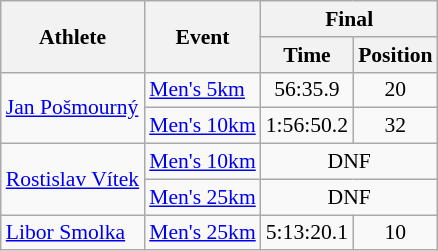<table class="wikitable" border="1" style="font-size:90%">
<tr>
<th rowspan=2>Athlete</th>
<th rowspan=2>Event</th>
<th colspan=2>Final</th>
</tr>
<tr>
<th>Time</th>
<th>Position</th>
</tr>
<tr>
<td rowspan=2><a href='#'>Jan Pošmourný</a></td>
<td><a href='#'>Men's 5km</a></td>
<td align=center>56:35.9</td>
<td align=center>20</td>
</tr>
<tr>
<td><a href='#'>Men's 10km</a></td>
<td align=center>1:56:50.2</td>
<td align=center>32</td>
</tr>
<tr>
<td rowspan=2><a href='#'>Rostislav Vítek</a></td>
<td><a href='#'>Men's 10km</a></td>
<td align=center colspan=2>DNF</td>
</tr>
<tr>
<td><a href='#'>Men's 25km</a></td>
<td align=center colspan=2>DNF</td>
</tr>
<tr>
<td rowspan=1><a href='#'>Libor Smolka</a></td>
<td><a href='#'>Men's 25km</a></td>
<td align=center>5:13:20.1</td>
<td align=center>10</td>
</tr>
</table>
